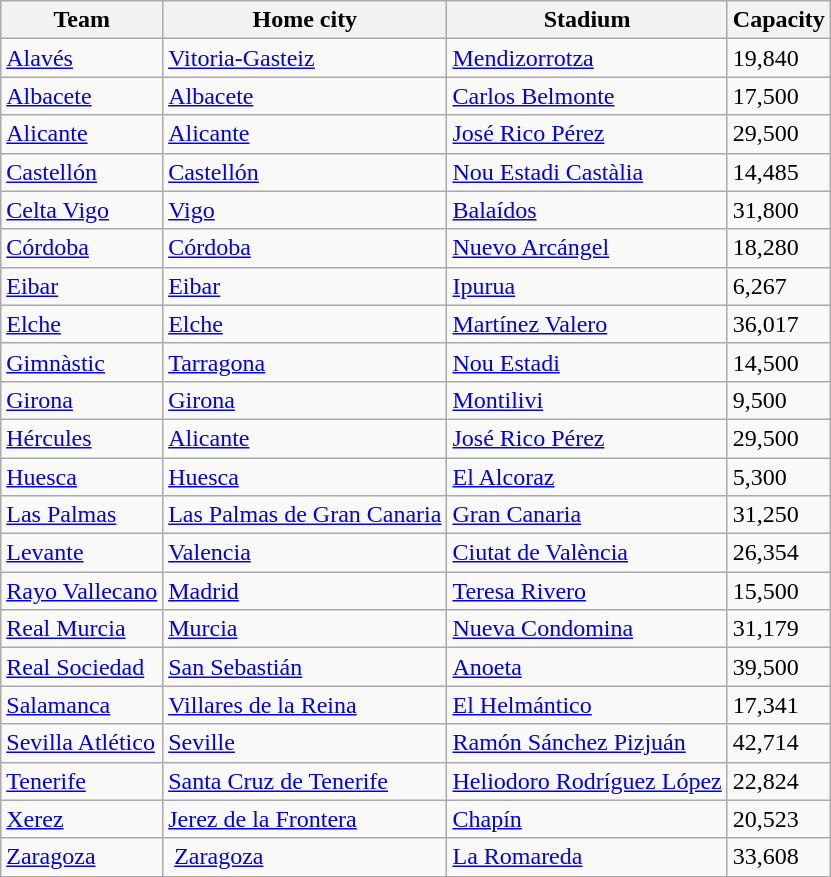<table class="wikitable sortable">
<tr>
<th>Team</th>
<th>Home city</th>
<th>Stadium</th>
<th>Capacity</th>
</tr>
<tr>
<td><a href='#'>Alavés</a></td>
<td><a href='#'>Vitoria-Gasteiz</a></td>
<td><a href='#'>Mendizorrotza</a></td>
<td>19,840</td>
</tr>
<tr>
<td><a href='#'>Albacete</a></td>
<td><a href='#'>Albacete</a></td>
<td><a href='#'>Carlos Belmonte</a></td>
<td>17,500</td>
</tr>
<tr>
<td><a href='#'>Alicante</a></td>
<td><a href='#'>Alicante</a></td>
<td><a href='#'>José Rico Pérez</a></td>
<td>29,500</td>
</tr>
<tr>
<td><a href='#'>Castellón</a></td>
<td><a href='#'>Castellón</a></td>
<td><a href='#'>Nou Estadi Castàlia</a></td>
<td>14,485</td>
</tr>
<tr>
<td><a href='#'>Celta Vigo</a></td>
<td><a href='#'>Vigo</a></td>
<td><a href='#'>Balaídos</a></td>
<td>31,800</td>
</tr>
<tr>
<td><a href='#'>Córdoba</a></td>
<td><a href='#'>Córdoba</a></td>
<td><a href='#'>Nuevo Arcángel</a></td>
<td>18,280</td>
</tr>
<tr>
<td><a href='#'>Eibar</a></td>
<td><a href='#'>Eibar</a></td>
<td><a href='#'>Ipurua</a></td>
<td>6,267</td>
</tr>
<tr>
<td><a href='#'>Elche</a></td>
<td><a href='#'>Elche</a></td>
<td><a href='#'>Martínez Valero</a></td>
<td>36,017</td>
</tr>
<tr>
<td><a href='#'>Gimnàstic</a></td>
<td><a href='#'>Tarragona</a></td>
<td><a href='#'>Nou Estadi</a></td>
<td>14,500</td>
</tr>
<tr>
<td><a href='#'>Girona</a></td>
<td><a href='#'>Girona</a></td>
<td><a href='#'>Montilivi</a></td>
<td>9,500</td>
</tr>
<tr>
<td><a href='#'>Hércules</a></td>
<td><a href='#'>Alicante</a></td>
<td><a href='#'>José Rico Pérez</a></td>
<td>29,500</td>
</tr>
<tr>
<td><a href='#'>Huesca</a></td>
<td><a href='#'>Huesca</a></td>
<td><a href='#'>El Alcoraz</a></td>
<td>5,300</td>
</tr>
<tr>
<td><a href='#'>Las Palmas</a></td>
<td><a href='#'>Las Palmas de Gran Canaria</a></td>
<td><a href='#'>Gran Canaria</a></td>
<td>31,250</td>
</tr>
<tr>
<td><a href='#'>Levante</a></td>
<td><a href='#'>Valencia</a></td>
<td><a href='#'>Ciutat de València</a></td>
<td>26,354</td>
</tr>
<tr>
<td><a href='#'>Rayo Vallecano</a></td>
<td><a href='#'>Madrid</a></td>
<td><a href='#'>Teresa Rivero</a></td>
<td>15,500</td>
</tr>
<tr>
<td><a href='#'>Real Murcia</a></td>
<td><a href='#'>Murcia</a></td>
<td><a href='#'>Nueva Condomina</a></td>
<td>31,179</td>
</tr>
<tr>
<td><a href='#'>Real Sociedad</a></td>
<td><a href='#'>San Sebastián</a></td>
<td><a href='#'>Anoeta</a></td>
<td>39,500</td>
</tr>
<tr>
<td><a href='#'>Salamanca</a></td>
<td><a href='#'>Villares de la Reina</a></td>
<td><a href='#'>El Helmántico</a></td>
<td>17,341</td>
</tr>
<tr>
<td><a href='#'>Sevilla Atlético</a></td>
<td><a href='#'>Seville</a></td>
<td><a href='#'>Ramón Sánchez Pizjuán</a></td>
<td>42,714</td>
</tr>
<tr>
<td><a href='#'>Tenerife</a></td>
<td><a href='#'>Santa Cruz de Tenerife</a></td>
<td><a href='#'>Heliodoro Rodríguez López</a></td>
<td>22,824</td>
</tr>
<tr>
<td><a href='#'>Xerez</a></td>
<td><a href='#'>Jerez de la Frontera</a></td>
<td><a href='#'>Chapín</a></td>
<td>20,523</td>
</tr>
<tr>
<td><a href='#'>Zaragoza</a></td>
<td> <a href='#'>Zaragoza</a></td>
<td><a href='#'>La Romareda</a></td>
<td>33,608</td>
</tr>
</table>
